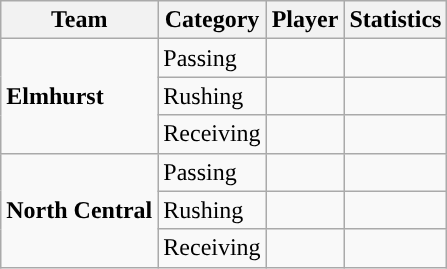<table class="wikitable" style="float: left;">
<tr>
<th>Team</th>
<th>Category</th>
<th>Player</th>
<th>Statistics</th>
</tr>
<tr>
<td rowspan=3><strong>Elmhurst</strong></td>
<td>Passing</td>
<td></td>
<td></td>
</tr>
<tr>
<td>Rushing</td>
<td></td>
<td></td>
</tr>
<tr>
<td>Receiving</td>
<td></td>
<td></td>
</tr>
<tr>
<td rowspan=3><strong>North Central</strong></td>
<td>Passing</td>
<td></td>
<td></td>
</tr>
<tr>
<td>Rushing</td>
<td></td>
<td></td>
</tr>
<tr>
<td>Receiving</td>
<td></td>
<td></td>
</tr>
</table>
